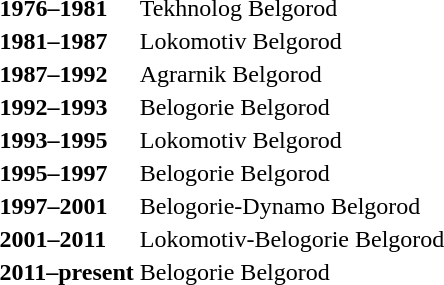<table>
<tr>
<td><strong>1976–1981</strong></td>
<td>Tekhnolog Belgorod</td>
</tr>
<tr>
<td><strong>1981–1987</strong></td>
<td>Lokomotiv Belgorod</td>
</tr>
<tr>
<td><strong>1987–1992</strong></td>
<td>Agrarnik Belgorod</td>
</tr>
<tr>
<td><strong>1992–1993</strong></td>
<td>Belogorie Belgorod</td>
</tr>
<tr>
<td><strong>1993–1995</strong></td>
<td>Lokomotiv Belgorod</td>
</tr>
<tr>
<td><strong>1995–1997</strong></td>
<td>Belogorie Belgorod</td>
</tr>
<tr>
<td><strong>1997–2001</strong></td>
<td>Belogorie-Dynamo Belgorod</td>
</tr>
<tr>
<td><strong>2001–2011</strong></td>
<td>Lokomotiv-Belogorie Belgorod</td>
</tr>
<tr>
<td><strong>2011–present</strong></td>
<td>Belogorie Belgorod</td>
</tr>
</table>
